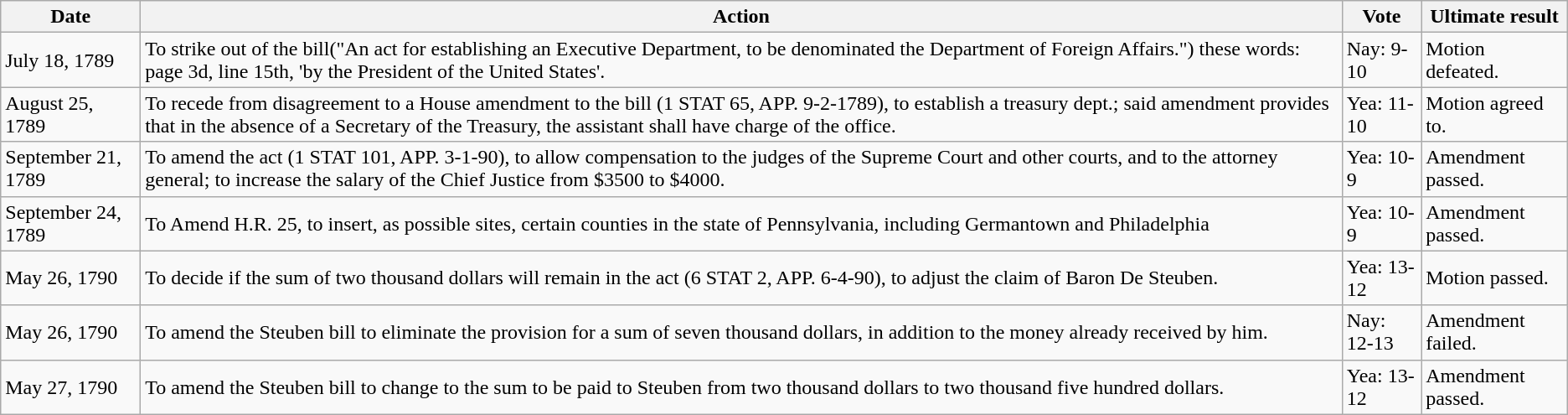<table class=wikitable>
<tr>
<th>Date</th>
<th>Action</th>
<th>Vote</th>
<th>Ultimate result</th>
</tr>
<tr>
<td>July 18, 1789</td>
<td>To strike out of the bill("An act for establishing an Executive Department, to be denominated the Department of Foreign Affairs.") these words: page 3d, line 15th, 'by the President of the United States'.</td>
<td>Nay: 9-10</td>
<td>Motion defeated.</td>
</tr>
<tr id="Adams">
<td>August 25, 1789</td>
<td>To recede from disagreement to a House amendment to the bill (1 STAT 65, APP. 9-2-1789), to establish a treasury dept.; said amendment provides that in the absence of a Secretary of the Treasury, the assistant shall have charge of the office.</td>
<td>Yea: 11-10</td>
<td>Motion agreed to.</td>
</tr>
<tr>
<td>September 21, 1789</td>
<td>To amend the act (1 STAT 101, APP. 3-1-90), to allow compensation to the judges of the Supreme Court and other courts, and to the attorney general; to increase the salary of the Chief Justice from $3500 to $4000.</td>
<td>Yea: 10-9</td>
<td>Amendment passed.</td>
</tr>
<tr>
<td>September 24, 1789</td>
<td>To Amend H.R. 25, to insert, as possible sites, certain counties in the state of Pennsylvania, including Germantown and Philadelphia</td>
<td>Yea: 10-9</td>
<td>Amendment passed.</td>
</tr>
<tr>
<td>May 26, 1790</td>
<td>To decide if the sum of two thousand dollars will remain in the act (6 STAT 2, APP. 6-4-90), to adjust the claim of Baron De Steuben. </td>
<td>Yea: 13-12</td>
<td>Motion passed.</td>
</tr>
<tr>
<td>May 26, 1790</td>
<td>To amend the Steuben bill to eliminate the provision for a sum of seven thousand dollars, in addition to the money already received by him.</td>
<td>Nay: 12-13</td>
<td>Amendment failed.</td>
</tr>
<tr>
<td>May 27, 1790</td>
<td>To amend the Steuben bill to change to the sum to be paid to Steuben from two thousand dollars to two thousand five hundred dollars. </td>
<td>Yea: 13-12</td>
<td>Amendment passed.</td>
</tr>
</table>
